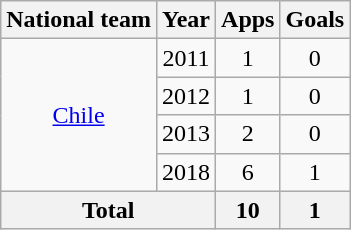<table class="wikitable" style="text-align:center">
<tr>
<th>National team</th>
<th>Year</th>
<th>Apps</th>
<th>Goals</th>
</tr>
<tr>
<td rowspan="4"><a href='#'>Chile</a></td>
<td>2011</td>
<td>1</td>
<td>0</td>
</tr>
<tr>
<td>2012</td>
<td>1</td>
<td>0</td>
</tr>
<tr>
<td>2013</td>
<td>2</td>
<td>0</td>
</tr>
<tr>
<td>2018</td>
<td>6</td>
<td>1</td>
</tr>
<tr>
<th colspan="2">Total</th>
<th>10</th>
<th>1</th>
</tr>
</table>
